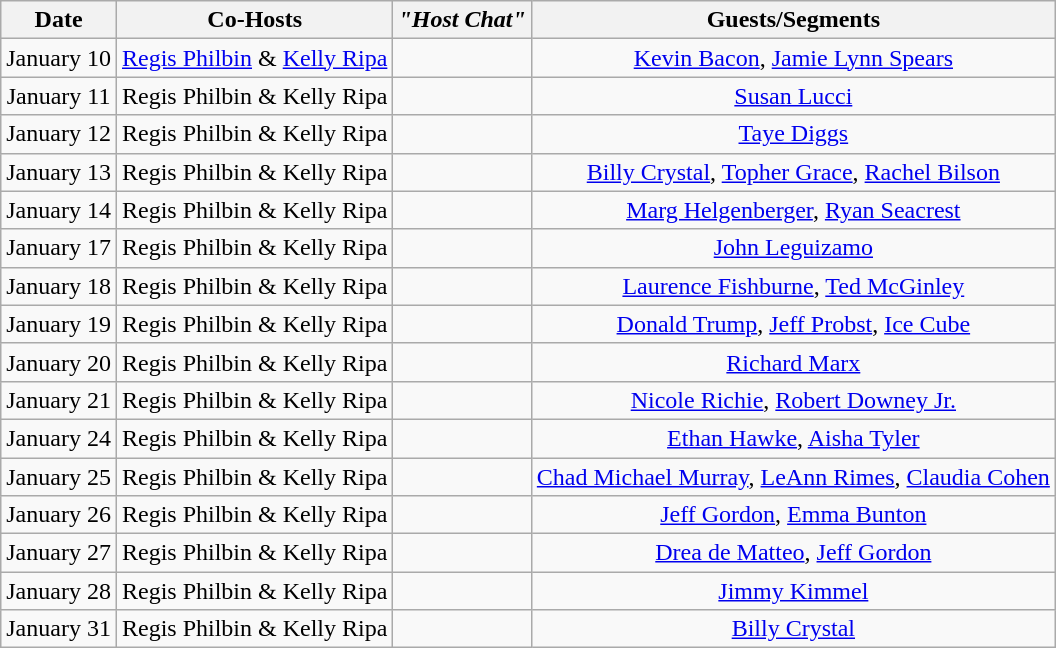<table class="wikitable sortable" style="text-align:center;">
<tr>
<th>Date</th>
<th>Co-Hosts</th>
<th><em>"Host Chat"</em></th>
<th>Guests/Segments</th>
</tr>
<tr>
<td>January 10</td>
<td><a href='#'>Regis Philbin</a> & <a href='#'>Kelly Ripa</a></td>
<td></td>
<td><a href='#'>Kevin Bacon</a>, <a href='#'>Jamie Lynn Spears</a></td>
</tr>
<tr>
<td>January 11</td>
<td>Regis Philbin & Kelly Ripa</td>
<td></td>
<td><a href='#'>Susan Lucci</a></td>
</tr>
<tr>
<td>January 12</td>
<td>Regis Philbin & Kelly Ripa</td>
<td></td>
<td><a href='#'>Taye Diggs</a></td>
</tr>
<tr>
<td>January 13</td>
<td>Regis Philbin & Kelly Ripa</td>
<td></td>
<td><a href='#'>Billy Crystal</a>, <a href='#'>Topher Grace</a>, <a href='#'>Rachel Bilson</a></td>
</tr>
<tr>
<td>January 14</td>
<td>Regis Philbin & Kelly Ripa</td>
<td></td>
<td><a href='#'>Marg Helgenberger</a>, <a href='#'>Ryan Seacrest</a></td>
</tr>
<tr>
<td>January 17</td>
<td>Regis Philbin & Kelly Ripa</td>
<td></td>
<td><a href='#'>John Leguizamo</a></td>
</tr>
<tr>
<td>January 18</td>
<td>Regis Philbin & Kelly Ripa</td>
<td></td>
<td><a href='#'>Laurence Fishburne</a>, <a href='#'>Ted McGinley</a></td>
</tr>
<tr>
<td>January 19</td>
<td>Regis Philbin & Kelly Ripa</td>
<td></td>
<td><a href='#'>Donald Trump</a>, <a href='#'>Jeff Probst</a>, <a href='#'>Ice Cube</a></td>
</tr>
<tr>
<td>January 20</td>
<td>Regis Philbin & Kelly Ripa</td>
<td></td>
<td><a href='#'>Richard Marx</a></td>
</tr>
<tr>
<td>January 21</td>
<td>Regis Philbin & Kelly Ripa</td>
<td></td>
<td><a href='#'>Nicole Richie</a>, <a href='#'>Robert Downey Jr.</a></td>
</tr>
<tr>
<td>January 24</td>
<td>Regis Philbin & Kelly Ripa</td>
<td></td>
<td><a href='#'>Ethan Hawke</a>, <a href='#'>Aisha Tyler</a></td>
</tr>
<tr>
<td>January 25</td>
<td>Regis Philbin & Kelly Ripa</td>
<td></td>
<td><a href='#'>Chad Michael Murray</a>, <a href='#'>LeAnn Rimes</a>, <a href='#'>Claudia Cohen</a></td>
</tr>
<tr>
<td>January 26</td>
<td>Regis Philbin & Kelly Ripa</td>
<td></td>
<td><a href='#'>Jeff Gordon</a>, <a href='#'>Emma Bunton</a></td>
</tr>
<tr>
<td>January 27</td>
<td>Regis Philbin & Kelly Ripa</td>
<td></td>
<td><a href='#'>Drea de Matteo</a>, <a href='#'>Jeff Gordon</a></td>
</tr>
<tr>
<td>January 28</td>
<td>Regis Philbin & Kelly Ripa</td>
<td></td>
<td><a href='#'>Jimmy Kimmel</a></td>
</tr>
<tr>
<td>January 31</td>
<td>Regis Philbin & Kelly Ripa</td>
<td></td>
<td><a href='#'>Billy Crystal</a></td>
</tr>
</table>
